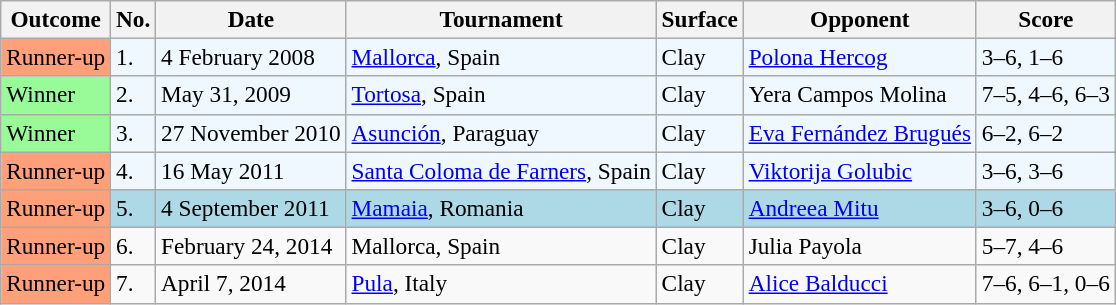<table class="sortable wikitable" style=font-size:97%>
<tr>
<th>Outcome</th>
<th>No.</th>
<th>Date</th>
<th>Tournament</th>
<th>Surface</th>
<th>Opponent</th>
<th class="unsortable">Score</th>
</tr>
<tr bgcolor="#f0f8ff">
<td bgcolor="FFA07A">Runner-up</td>
<td>1.</td>
<td>4 February 2008</td>
<td><a href='#'>Mallorca</a>, Spain</td>
<td>Clay</td>
<td> <a href='#'>Polona Hercog</a></td>
<td>3–6, 1–6</td>
</tr>
<tr bgcolor="#f0f8ff">
<td bgcolor="98FB98">Winner</td>
<td>2.</td>
<td>May 31, 2009</td>
<td><a href='#'>Tortosa</a>, Spain</td>
<td>Clay</td>
<td> Yera Campos Molina</td>
<td>7–5, 4–6, 6–3</td>
</tr>
<tr bgcolor="#f0f8ff">
<td bgcolor="98FB98">Winner</td>
<td>3.</td>
<td>27 November 2010</td>
<td><a href='#'>Asunción</a>, Paraguay</td>
<td>Clay</td>
<td> <a href='#'>Eva Fernández Brugués</a></td>
<td>6–2, 6–2</td>
</tr>
<tr style="background:#f0f8ff;">
<td bgcolor="FFA07A">Runner-up</td>
<td>4.</td>
<td>16 May 2011</td>
<td><a href='#'>Santa Coloma de Farners</a>, Spain</td>
<td>Clay</td>
<td> <a href='#'>Viktorija Golubic</a></td>
<td>3–6, 3–6</td>
</tr>
<tr style="background:lightblue;">
<td bgcolor="FFA07A">Runner-up</td>
<td>5.</td>
<td>4 September 2011</td>
<td><a href='#'>Mamaia</a>, Romania</td>
<td>Clay</td>
<td> <a href='#'>Andreea Mitu</a></td>
<td>3–6, 0–6</td>
</tr>
<tr>
<td bgcolor="FFA07A">Runner-up</td>
<td>6.</td>
<td>February 24, 2014</td>
<td>Mallorca, Spain</td>
<td>Clay</td>
<td> Julia Payola</td>
<td>5–7, 4–6</td>
</tr>
<tr>
<td bgcolor="FFA07A">Runner-up</td>
<td>7.</td>
<td>April 7, 2014</td>
<td><a href='#'>Pula</a>, Italy</td>
<td>Clay</td>
<td> <a href='#'>Alice Balducci</a></td>
<td>7–6, 6–1, 0–6</td>
</tr>
</table>
